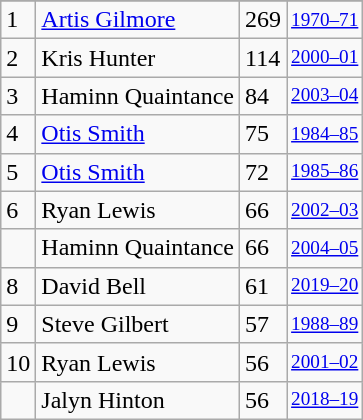<table class="wikitable">
<tr>
</tr>
<tr>
<td>1</td>
<td><a href='#'>Artis Gilmore</a></td>
<td>269</td>
<td style="font-size:80%;"><a href='#'>1970–71</a></td>
</tr>
<tr>
<td>2</td>
<td>Kris Hunter</td>
<td>114</td>
<td style="font-size:80%;"><a href='#'>2000–01</a></td>
</tr>
<tr>
<td>3</td>
<td>Haminn Quaintance</td>
<td>84</td>
<td style="font-size:80%;"><a href='#'>2003–04</a></td>
</tr>
<tr>
<td>4</td>
<td><a href='#'>Otis Smith</a></td>
<td>75</td>
<td style="font-size:80%;"><a href='#'>1984–85</a></td>
</tr>
<tr>
<td>5</td>
<td><a href='#'>Otis Smith</a></td>
<td>72</td>
<td style="font-size:80%;"><a href='#'>1985–86</a></td>
</tr>
<tr>
<td>6</td>
<td>Ryan Lewis</td>
<td>66</td>
<td style="font-size:80%;"><a href='#'>2002–03</a></td>
</tr>
<tr>
<td></td>
<td>Haminn Quaintance</td>
<td>66</td>
<td style="font-size:80%;"><a href='#'>2004–05</a></td>
</tr>
<tr>
<td>8</td>
<td>David Bell</td>
<td>61</td>
<td style="font-size:80%;"><a href='#'>2019–20</a></td>
</tr>
<tr>
<td>9</td>
<td>Steve Gilbert</td>
<td>57</td>
<td style="font-size:80%;"><a href='#'>1988–89</a></td>
</tr>
<tr>
<td>10</td>
<td>Ryan Lewis</td>
<td>56</td>
<td style="font-size:80%;"><a href='#'>2001–02</a></td>
</tr>
<tr>
<td></td>
<td>Jalyn Hinton</td>
<td>56</td>
<td style="font-size:80%;"><a href='#'>2018–19</a></td>
</tr>
</table>
